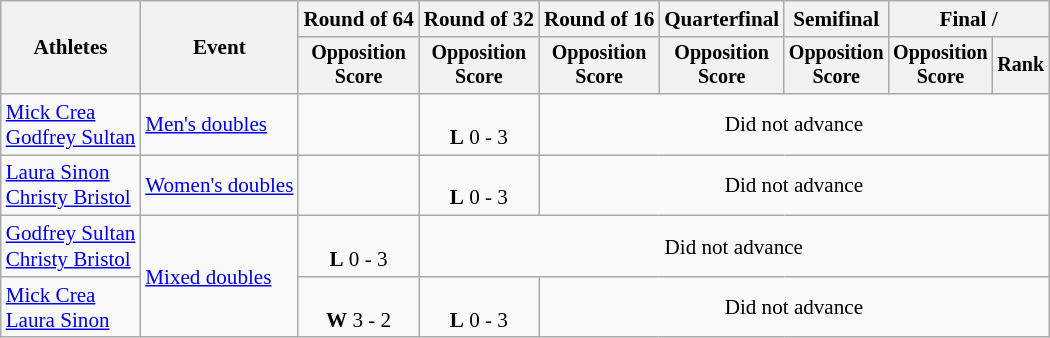<table class=wikitable style=font-size:88%;text-align:center>
<tr>
<th rowspan=2>Athletes</th>
<th rowspan=2>Event</th>
<th>Round of 64</th>
<th>Round of 32</th>
<th>Round of 16</th>
<th>Quarterfinal</th>
<th>Semifinal</th>
<th colspan=2>Final / </th>
</tr>
<tr style=font-size:95%>
<th>Opposition<br>Score</th>
<th>Opposition<br>Score</th>
<th>Opposition<br>Score</th>
<th>Opposition<br>Score</th>
<th>Opposition<br>Score</th>
<th>Opposition<br>Score</th>
<th>Rank</th>
</tr>
<tr>
<td align=left><a href='#'>Mick Crea</a><br><a href='#'>Godfrey Sultan</a></td>
<td align=left><a href='#'>Men's doubles</a></td>
<td></td>
<td><br><strong>L</strong> 0 - 3</td>
<td colspan=5>Did not advance</td>
</tr>
<tr>
<td align=left><a href='#'>Laura Sinon</a><br><a href='#'>Christy Bristol</a></td>
<td align=left><a href='#'>Women's doubles</a></td>
<td></td>
<td><br><strong>L</strong> 0 - 3</td>
<td colspan=5>Did not advance</td>
</tr>
<tr>
<td align=left><a href='#'>Godfrey Sultan</a><br><a href='#'>Christy Bristol</a></td>
<td align=left rowspan=2><a href='#'>Mixed doubles</a></td>
<td><br><strong>L</strong> 0 - 3</td>
<td colspan=6>Did not advance</td>
</tr>
<tr>
<td align=left><a href='#'>Mick Crea</a><br><a href='#'>Laura Sinon</a></td>
<td><br><strong>W</strong> 3 - 2</td>
<td><br><strong>L</strong> 0 - 3</td>
<td colspan=5>Did not advance</td>
</tr>
</table>
